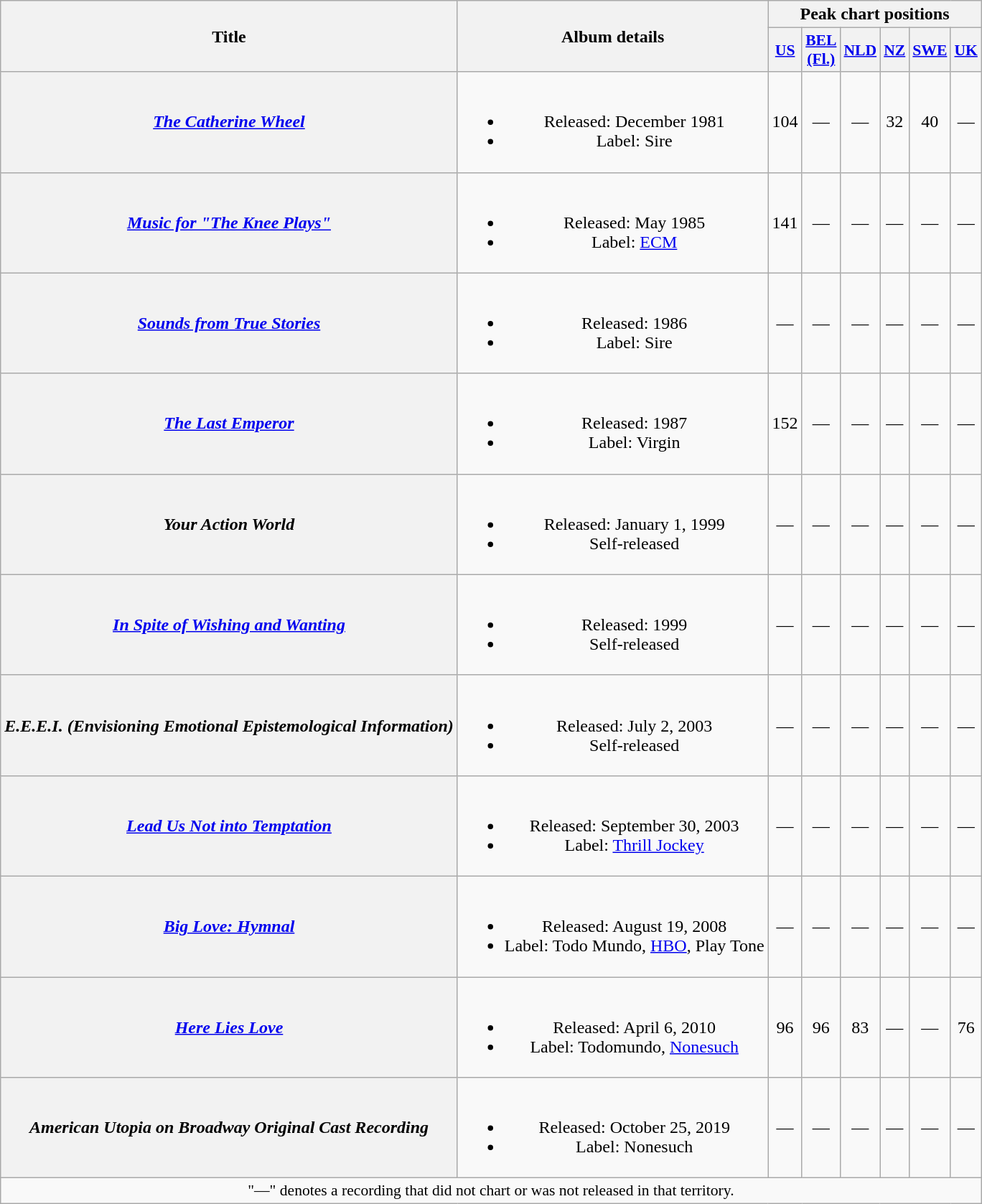<table class="wikitable plainrowheaders" style="text-align:center;">
<tr>
<th scope="col" rowspan="2">Title</th>
<th scope="col" rowspan="2">Album details</th>
<th colspan="6" scope="col">Peak chart positions</th>
</tr>
<tr>
<th scope="col" style="font-size:90%;"><a href='#'>US</a><br></th>
<th scope="col" style="font-size:90%;"><a href='#'>BEL<br>(Fl.)</a><br></th>
<th scope="col" style="font-size:90%;"><a href='#'>NLD</a><br></th>
<th scope="col" style="font-size:90%;"><a href='#'>NZ</a><br></th>
<th scope="col" style="font-size:90%;"><a href='#'>SWE</a><br></th>
<th scope="col" style="font-size:90%;"><a href='#'>UK</a><br></th>
</tr>
<tr>
<th scope="row"><em><a href='#'>The Catherine Wheel</a></em></th>
<td><br><ul><li>Released: December 1981</li><li>Label: Sire</li></ul></td>
<td>104</td>
<td>—</td>
<td>—</td>
<td>32</td>
<td>40</td>
<td>—</td>
</tr>
<tr>
<th scope="row"><em><a href='#'>Music for "The Knee Plays"</a></em></th>
<td><br><ul><li>Released: May 1985</li><li>Label: <a href='#'>ECM</a></li></ul></td>
<td>141</td>
<td>—</td>
<td>—</td>
<td>—</td>
<td>—</td>
<td>—</td>
</tr>
<tr>
<th scope="row"><em><a href='#'>Sounds from True Stories</a></em></th>
<td><br><ul><li>Released: 1986</li><li>Label: Sire</li></ul></td>
<td>—</td>
<td>—</td>
<td>—</td>
<td>—</td>
<td>—</td>
<td>—</td>
</tr>
<tr>
<th scope="row"><em><a href='#'>The Last Emperor</a></em><br></th>
<td><br><ul><li>Released: 1987</li><li>Label: Virgin</li></ul></td>
<td>152</td>
<td>—</td>
<td>—</td>
<td>—</td>
<td>—</td>
<td>—</td>
</tr>
<tr>
<th scope="row"><em>Your Action World</em></th>
<td><br><ul><li>Released: January 1, 1999</li><li>Self-released</li></ul></td>
<td>—</td>
<td>—</td>
<td>—</td>
<td>—</td>
<td>—</td>
<td>—</td>
</tr>
<tr>
<th scope="row"><em><a href='#'>In Spite of Wishing and Wanting</a></em></th>
<td><br><ul><li>Released: 1999</li><li>Self-released</li></ul></td>
<td>—</td>
<td>—</td>
<td>—</td>
<td>—</td>
<td>—</td>
<td>—</td>
</tr>
<tr>
<th scope="row"><em>E.E.E.I. (Envisioning Emotional Epistemological Information)</em></th>
<td><br><ul><li>Released: July 2, 2003</li><li>Self-released</li></ul></td>
<td>—</td>
<td>—</td>
<td>—</td>
<td>—</td>
<td>—</td>
<td>—</td>
</tr>
<tr>
<th scope="row"><em><a href='#'>Lead Us Not into Temptation</a></em></th>
<td><br><ul><li>Released: September 30, 2003</li><li>Label: <a href='#'>Thrill Jockey</a></li></ul></td>
<td>—</td>
<td>—</td>
<td>—</td>
<td>—</td>
<td>—</td>
<td>—</td>
</tr>
<tr>
<th scope="row"><em><a href='#'>Big Love: Hymnal</a></em></th>
<td><br><ul><li>Released: August 19, 2008</li><li>Label: Todo Mundo, <a href='#'>HBO</a>, Play Tone</li></ul></td>
<td>—</td>
<td>—</td>
<td>—</td>
<td>—</td>
<td>—</td>
<td>—</td>
</tr>
<tr>
<th scope="row"><em><a href='#'>Here Lies Love</a></em><br></th>
<td><br><ul><li>Released: April 6, 2010</li><li>Label: Todomundo, <a href='#'>Nonesuch</a></li></ul></td>
<td>96</td>
<td>96</td>
<td>83</td>
<td>—</td>
<td>—</td>
<td>76</td>
</tr>
<tr>
<th scope="row"><em>American Utopia on Broadway Original Cast Recording</em></th>
<td><br><ul><li>Released: October 25, 2019</li><li>Label: Nonesuch</li></ul></td>
<td>—</td>
<td>—</td>
<td>—</td>
<td>—</td>
<td>—</td>
<td>—</td>
</tr>
<tr>
<td colspan="8" style="font-size:90%">"—" denotes a recording that did not chart or was not released in that territory.</td>
</tr>
</table>
